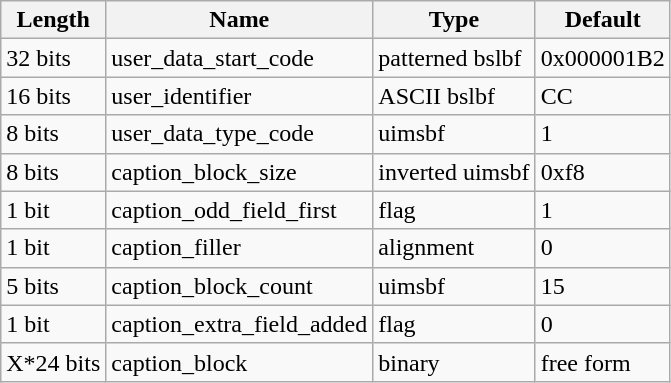<table class="wikitable">
<tr>
<th>Length</th>
<th>Name</th>
<th>Type</th>
<th>Default</th>
</tr>
<tr>
<td>32 bits</td>
<td>user_data_start_code</td>
<td>patterned bslbf</td>
<td>0x000001B2</td>
</tr>
<tr>
<td>16 bits</td>
<td>user_identifier</td>
<td>ASCII bslbf</td>
<td>CC</td>
</tr>
<tr>
<td>8 bits</td>
<td>user_data_type_code</td>
<td>uimsbf</td>
<td>1</td>
</tr>
<tr>
<td>8 bits</td>
<td>caption_block_size</td>
<td>inverted uimsbf</td>
<td>0xf8</td>
</tr>
<tr>
<td>1 bit</td>
<td>caption_odd_field_first</td>
<td>flag</td>
<td>1</td>
</tr>
<tr>
<td>1 bit</td>
<td>caption_filler</td>
<td>alignment</td>
<td>0</td>
</tr>
<tr>
<td>5 bits</td>
<td>caption_block_count</td>
<td>uimsbf</td>
<td>15</td>
</tr>
<tr>
<td>1 bit</td>
<td>caption_extra_field_added</td>
<td>flag</td>
<td>0</td>
</tr>
<tr>
<td>X*24 bits</td>
<td>caption_block</td>
<td>binary</td>
<td>free form</td>
</tr>
</table>
